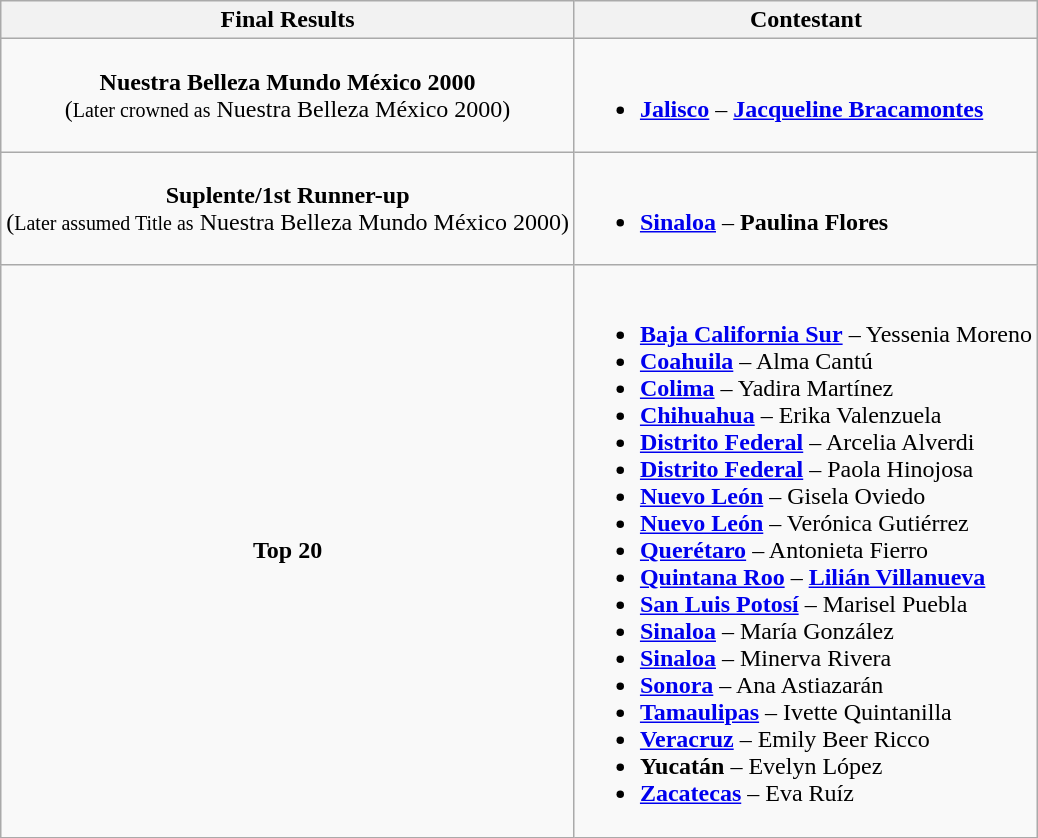<table class="wikitable">
<tr>
<th>Final Results</th>
<th>Contestant</th>
</tr>
<tr>
<td align="center"><strong>Nuestra Belleza Mundo México 2000</strong><br>(<small>Later crowned as</small> Nuestra Belleza México 2000)</td>
<td><br><ul><li><strong> <a href='#'>Jalisco</a></strong> – <strong><a href='#'>Jacqueline Bracamontes</a></strong></li></ul></td>
</tr>
<tr>
<td align="center"><strong>Suplente/1st Runner-up</strong><br>(<small>Later assumed Title as</small> Nuestra Belleza Mundo México 2000)</td>
<td><br><ul><li><strong> <a href='#'>Sinaloa</a></strong> – <strong>Paulina Flores</strong></li></ul></td>
</tr>
<tr>
<td align="center"><strong>Top 20</strong></td>
<td><br><ul><li><strong> <a href='#'>Baja California Sur</a></strong> – Yessenia Moreno</li><li><strong> <a href='#'>Coahuila</a></strong> – Alma Cantú</li><li><strong> <a href='#'>Colima</a></strong> – Yadira Martínez</li><li><strong> <a href='#'>Chihuahua</a></strong> – Erika Valenzuela</li><li><strong> <a href='#'>Distrito Federal</a></strong> – Arcelia Alverdi</li><li><strong> <a href='#'>Distrito Federal</a></strong> – Paola Hinojosa</li><li><strong> <a href='#'>Nuevo León</a></strong> – Gisela Oviedo</li><li><strong> <a href='#'>Nuevo León</a></strong> – Verónica Gutiérrez</li><li><strong> <a href='#'>Querétaro</a></strong> – Antonieta Fierro</li><li><strong> <a href='#'>Quintana Roo</a></strong> – <strong><a href='#'>Lilián Villanueva</a></strong></li><li><strong> <a href='#'>San Luis Potosí</a></strong> – Marisel Puebla</li><li><strong> <a href='#'>Sinaloa</a></strong> – María González</li><li><strong> <a href='#'>Sinaloa</a></strong> – Minerva Rivera</li><li><strong> <a href='#'>Sonora</a></strong> –  Ana Astiazarán</li><li><strong> <a href='#'>Tamaulipas</a></strong> – Ivette Quintanilla</li><li><strong> <a href='#'>Veracruz</a></strong> – Emily Beer Ricco</li><li><strong> Yucatán</strong> – Evelyn López</li><li><strong> <a href='#'>Zacatecas</a></strong> – Eva Ruíz</li></ul></td>
</tr>
</table>
